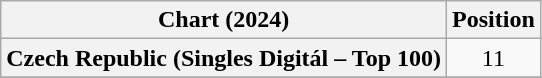<table class="wikitable plainrowheaders" style="text-align:center">
<tr>
<th scope="col">Chart (2024)</th>
<th scope="col">Position</th>
</tr>
<tr>
<th scope="row">Czech Republic (Singles Digitál – Top 100)</th>
<td>11</td>
</tr>
<tr>
</tr>
</table>
